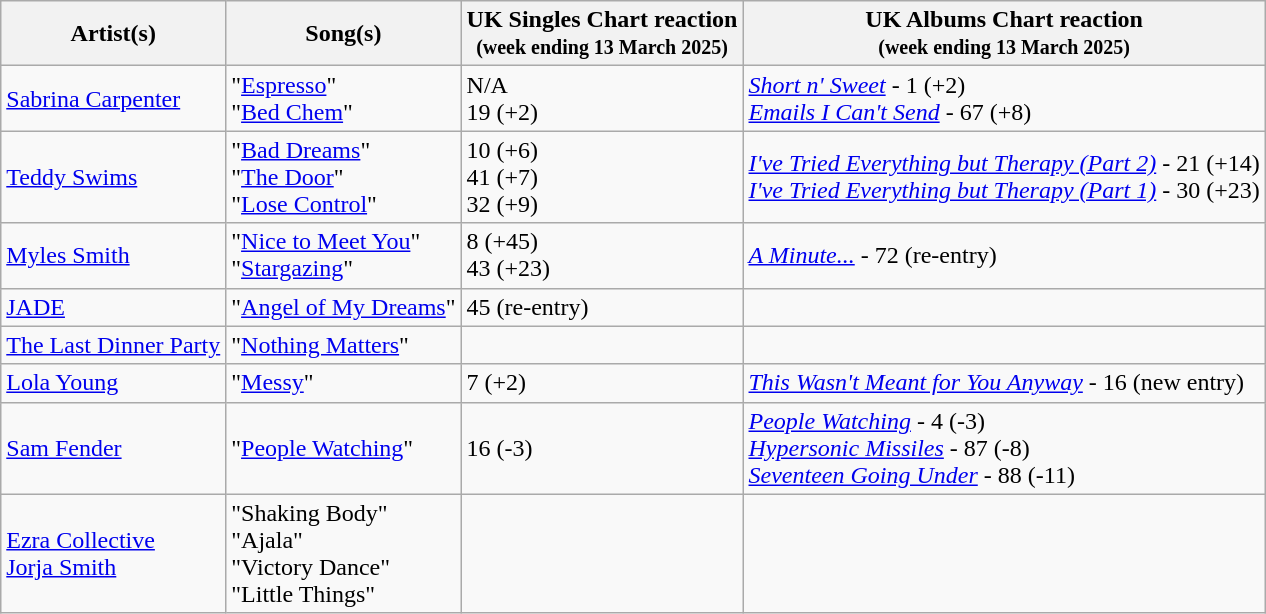<table class="wikitable plainrowheaders">
<tr>
<th scope="col">Artist(s)</th>
<th scope="col">Song(s)</th>
<th>UK Singles Chart reaction<br><small>(week ending 13 March 2025)</small></th>
<th>UK Albums Chart reaction<br><small>(week ending 13 March 2025)</small></th>
</tr>
<tr>
<td><a href='#'>Sabrina Carpenter</a></td>
<td>"<a href='#'>Espresso</a>"<br>"<a href='#'>Bed Chem</a>"</td>
<td>N/A<br>19 (+2)</td>
<td><em><a href='#'>Short n' Sweet</a></em> - 1 (+2)<br><em><a href='#'>Emails I Can't Send</a></em> - 67 (+8)</td>
</tr>
<tr>
<td><a href='#'>Teddy Swims</a></td>
<td>"<a href='#'>Bad Dreams</a>" <br> "<a href='#'>The Door</a>" <br> "<a href='#'>Lose Control</a>"</td>
<td>10 (+6)<br>41 (+7)<br>32 (+9)</td>
<td><em><a href='#'>I've Tried Everything but Therapy (Part 2)</a></em> - 21 (+14)<br><em><a href='#'>I've Tried Everything but Therapy (Part 1)</a></em> - 30 (+23)</td>
</tr>
<tr>
<td><a href='#'>Myles Smith</a></td>
<td>"<a href='#'>Nice to Meet You</a>" <br> "<a href='#'>Stargazing</a>"</td>
<td>8 (+45)<br>43 (+23)</td>
<td><em><a href='#'>A Minute...</a></em> - 72 (re-entry)</td>
</tr>
<tr>
<td><a href='#'>JADE</a></td>
<td>"<a href='#'>Angel of My Dreams</a>"</td>
<td>45 (re-entry)</td>
<td></td>
</tr>
<tr>
<td><a href='#'>The Last Dinner Party</a></td>
<td>"<a href='#'>Nothing Matters</a>"</td>
<td></td>
<td></td>
</tr>
<tr>
<td><a href='#'>Lola Young</a></td>
<td>"<a href='#'>Messy</a>"</td>
<td>7 (+2)</td>
<td><em><a href='#'>This Wasn't Meant for You Anyway</a></em> - 16 (new entry)</td>
</tr>
<tr>
<td><a href='#'>Sam Fender</a></td>
<td>"<a href='#'>People Watching</a>"</td>
<td>16 (-3)</td>
<td><a href='#'><em>People Watching</em></a> - 4 (-3) <br> <em><a href='#'>Hypersonic Missiles</a></em> - 87 (-8) <br> <em><a href='#'>Seventeen Going Under</a></em> - 88 (-11)</td>
</tr>
<tr>
<td><a href='#'>Ezra Collective</a><br><a href='#'>Jorja Smith</a></td>
<td>"Shaking Body"<br>"Ajala"<br>"Victory Dance" <br>"Little Things"</td>
<td></td>
<td></td>
</tr>
</table>
